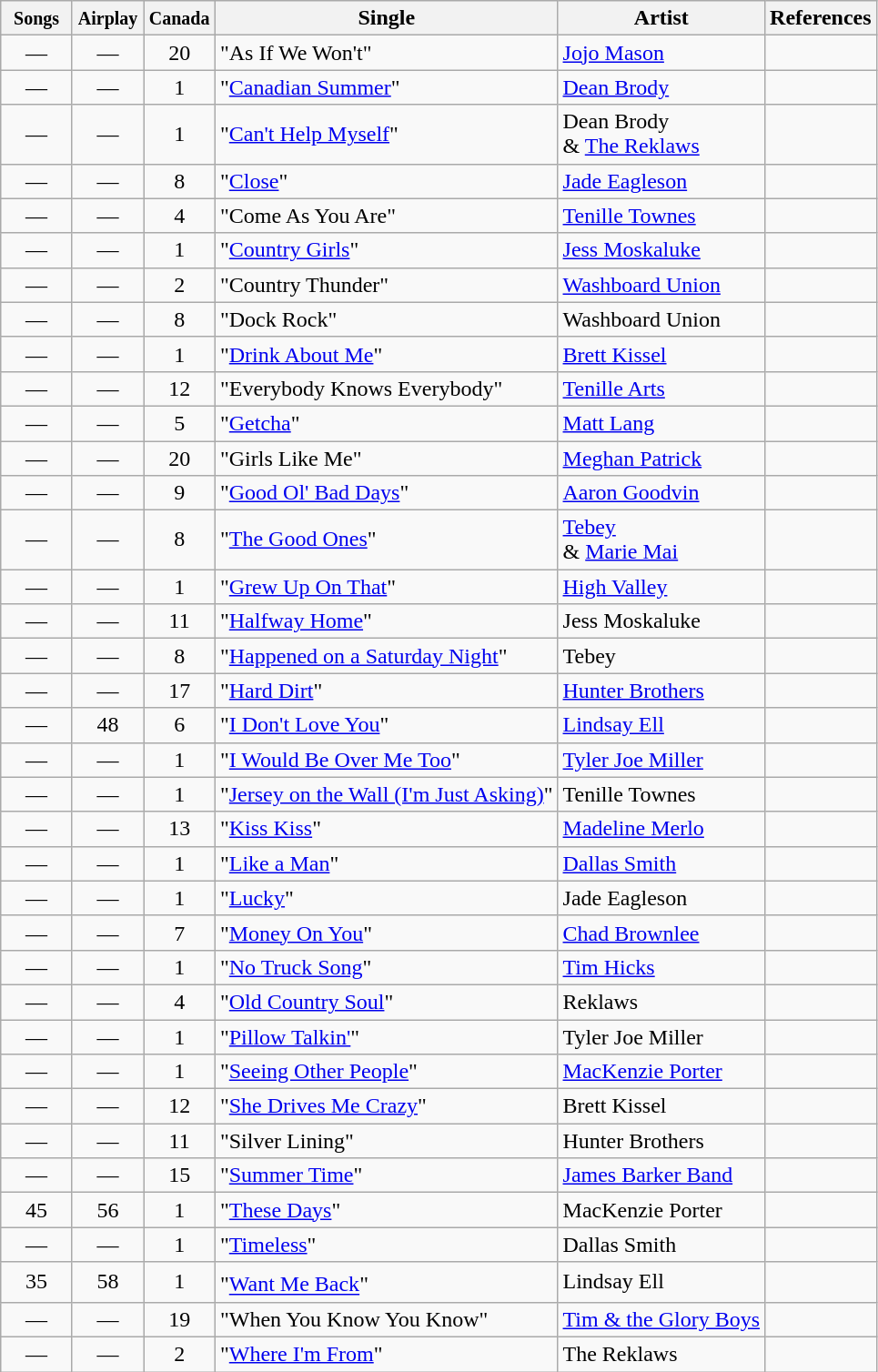<table class="wikitable sortable">
<tr>
<th style="width:45px;"><small>Songs</small></th>
<th style="width:45px;"><small>Airplay</small></th>
<th style="width:45px;"><small>Canada</small></th>
<th style="width:auto;">Single</th>
<th style="width:auto;">Artist</th>
<th style="width:auto;">References</th>
</tr>
<tr>
<td align=center>—</td>
<td align=center>—</td>
<td align=center>20</td>
<td>"As If We Won't"</td>
<td><a href='#'>Jojo Mason</a></td>
<td></td>
</tr>
<tr>
<td align=center>—</td>
<td align=center>—</td>
<td align=center>1</td>
<td>"<a href='#'>Canadian Summer</a>"</td>
<td><a href='#'>Dean Brody</a></td>
<td></td>
</tr>
<tr>
<td align=center>—</td>
<td align=center>—</td>
<td align=center>1</td>
<td>"<a href='#'>Can't Help Myself</a>"</td>
<td>Dean Brody <br> & <a href='#'>The Reklaws</a></td>
<td></td>
</tr>
<tr>
<td align=center>—</td>
<td align=center>—</td>
<td align=center>8</td>
<td>"<a href='#'>Close</a>"</td>
<td><a href='#'>Jade Eagleson</a></td>
<td></td>
</tr>
<tr>
<td align=center>—</td>
<td align=center>—</td>
<td align=center>4</td>
<td>"Come As You Are"</td>
<td><a href='#'>Tenille Townes</a></td>
<td></td>
</tr>
<tr>
<td align=center>—</td>
<td align=center>—</td>
<td align=center>1</td>
<td>"<a href='#'>Country Girls</a>"</td>
<td><a href='#'>Jess Moskaluke</a></td>
<td></td>
</tr>
<tr>
<td align=center>—</td>
<td align=center>—</td>
<td align=center>2</td>
<td>"Country Thunder"</td>
<td><a href='#'>Washboard Union</a></td>
<td></td>
</tr>
<tr>
<td align=center>—</td>
<td align=center>—</td>
<td align=center>8</td>
<td>"Dock Rock"</td>
<td>Washboard Union</td>
<td></td>
</tr>
<tr>
<td align=center>—</td>
<td align=center>—</td>
<td align=center>1</td>
<td>"<a href='#'>Drink About Me</a>"</td>
<td><a href='#'>Brett Kissel</a></td>
<td></td>
</tr>
<tr>
<td align=center>—</td>
<td align=center>—</td>
<td align=center>12</td>
<td>"Everybody Knows Everybody"</td>
<td><a href='#'>Tenille Arts</a></td>
<td></td>
</tr>
<tr>
<td align=center>—</td>
<td align=center>—</td>
<td align=center>5</td>
<td>"<a href='#'>Getcha</a>"</td>
<td><a href='#'>Matt Lang</a></td>
<td></td>
</tr>
<tr>
<td align=center>—</td>
<td align=center>—</td>
<td align=center>20</td>
<td>"Girls Like Me"</td>
<td><a href='#'>Meghan Patrick</a></td>
<td></td>
</tr>
<tr>
<td align=center>—</td>
<td align=center>—</td>
<td align=center>9</td>
<td>"<a href='#'>Good Ol' Bad Days</a>"</td>
<td><a href='#'>Aaron Goodvin</a></td>
<td></td>
</tr>
<tr>
<td align=center>—</td>
<td align=center>—</td>
<td align=center>8</td>
<td>"<a href='#'>The Good Ones</a>"</td>
<td><a href='#'>Tebey</a><br> & <a href='#'>Marie Mai</a></td>
<td></td>
</tr>
<tr>
<td align=center>—</td>
<td align=center>—</td>
<td align=center>1</td>
<td>"<a href='#'>Grew Up On That</a>"</td>
<td><a href='#'>High Valley</a></td>
<td></td>
</tr>
<tr>
<td align=center>—</td>
<td align=center>—</td>
<td align=center>11</td>
<td>"<a href='#'>Halfway Home</a>"</td>
<td>Jess Moskaluke</td>
<td></td>
</tr>
<tr>
<td align=center>—</td>
<td align=center>—</td>
<td align=center>8</td>
<td>"<a href='#'>Happened on a Saturday Night</a>"</td>
<td>Tebey</td>
<td></td>
</tr>
<tr>
<td align=center>—</td>
<td align=center>—</td>
<td align=center>17</td>
<td>"<a href='#'>Hard Dirt</a>"</td>
<td><a href='#'>Hunter Brothers</a></td>
<td></td>
</tr>
<tr>
<td align=center>—</td>
<td align=center>48</td>
<td align=center>6</td>
<td>"<a href='#'>I Don't Love You</a>"</td>
<td><a href='#'>Lindsay Ell</a></td>
<td></td>
</tr>
<tr>
<td align=center>—</td>
<td align=center>—</td>
<td align=center>1</td>
<td>"<a href='#'>I Would Be Over Me Too</a>"</td>
<td><a href='#'>Tyler Joe Miller</a></td>
<td></td>
</tr>
<tr>
<td align=center>—</td>
<td align=center>—</td>
<td align=center>1</td>
<td>"<a href='#'>Jersey on the Wall (I'm Just Asking)</a>"</td>
<td>Tenille Townes</td>
<td></td>
</tr>
<tr>
<td align=center>—</td>
<td align=center>—</td>
<td align=center>13</td>
<td>"<a href='#'>Kiss Kiss</a>"</td>
<td><a href='#'>Madeline Merlo</a></td>
<td></td>
</tr>
<tr>
<td align=center>—</td>
<td align=center>—</td>
<td align=center>1</td>
<td>"<a href='#'>Like a Man</a>"</td>
<td><a href='#'>Dallas Smith</a></td>
<td></td>
</tr>
<tr>
<td align=center>—</td>
<td align=center>—</td>
<td align=center>1</td>
<td>"<a href='#'>Lucky</a>"</td>
<td>Jade Eagleson</td>
<td></td>
</tr>
<tr>
<td align=center>—</td>
<td align=center>—</td>
<td align=center>7</td>
<td>"<a href='#'>Money On You</a>"</td>
<td><a href='#'>Chad Brownlee</a></td>
<td></td>
</tr>
<tr>
<td align=center>—</td>
<td align=center>—</td>
<td align=center>1</td>
<td>"<a href='#'>No Truck Song</a>"</td>
<td><a href='#'>Tim Hicks</a></td>
<td></td>
</tr>
<tr>
<td align=center>—</td>
<td align=center>—</td>
<td align=center>4</td>
<td>"<a href='#'>Old Country Soul</a>"</td>
<td>Reklaws</td>
<td></td>
</tr>
<tr>
<td align=center>—</td>
<td align=center>—</td>
<td align=center>1</td>
<td>"<a href='#'>Pillow Talkin'</a>"</td>
<td>Tyler Joe Miller</td>
<td></td>
</tr>
<tr>
<td align=center>—</td>
<td align=center>—</td>
<td align=center>1</td>
<td>"<a href='#'>Seeing Other People</a>"</td>
<td><a href='#'>MacKenzie Porter</a></td>
<td></td>
</tr>
<tr>
<td align=center>—</td>
<td align=center>—</td>
<td align=center>12</td>
<td>"<a href='#'>She Drives Me Crazy</a>"</td>
<td>Brett Kissel</td>
<td></td>
</tr>
<tr>
<td align=center>—</td>
<td align=center>—</td>
<td align=center>11</td>
<td>"Silver Lining"</td>
<td>Hunter Brothers</td>
<td></td>
</tr>
<tr>
<td align=center>—</td>
<td align=center>—</td>
<td align=center>15</td>
<td>"<a href='#'>Summer Time</a>"</td>
<td><a href='#'>James Barker Band</a></td>
<td></td>
</tr>
<tr>
<td align=center>45</td>
<td align=center>56</td>
<td align=center>1</td>
<td>"<a href='#'>These Days</a>"</td>
<td>MacKenzie Porter</td>
<td></td>
</tr>
<tr>
<td align=center>—</td>
<td align=center>—</td>
<td align=center>1</td>
<td>"<a href='#'>Timeless</a>"</td>
<td>Dallas Smith</td>
<td></td>
</tr>
<tr>
<td align=center>35</td>
<td align=center>58</td>
<td align=center>1</td>
<td>"<a href='#'>Want Me Back</a>"<sup> <a href='#'><strong></strong></a></sup></td>
<td>Lindsay Ell</td>
<td></td>
</tr>
<tr>
<td align=center>—</td>
<td align=center>—</td>
<td align=center>19</td>
<td>"When You Know You Know"</td>
<td><a href='#'>Tim & the Glory Boys</a></td>
<td></td>
</tr>
<tr>
<td align=center>—</td>
<td align=center>—</td>
<td align=center>2</td>
<td>"<a href='#'>Where I'm From</a>"</td>
<td>The Reklaws</td>
<td></td>
</tr>
</table>
